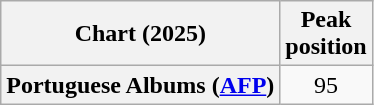<table class="wikitable sortable plainrowheaders" style="text-align:center">
<tr>
<th scope="col">Chart (2025)</th>
<th scope="col">Peak<br> position</th>
</tr>
<tr>
<th scope="row">Portuguese Albums (<a href='#'>AFP</a>)</th>
<td>95</td>
</tr>
</table>
